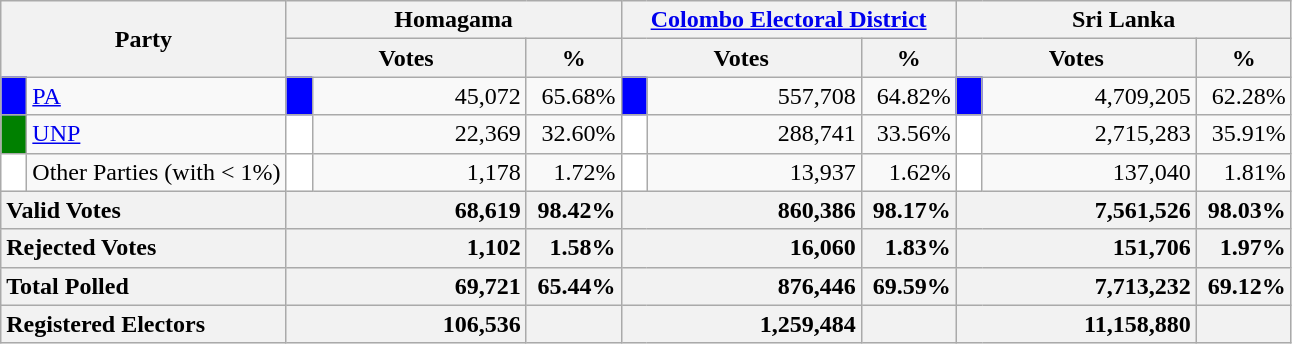<table class="wikitable">
<tr>
<th colspan="2" width="144px"rowspan="2">Party</th>
<th colspan="3" width="216px">Homagama</th>
<th colspan="3" width="216px"><a href='#'>Colombo Electoral District</a></th>
<th colspan="3" width="216px">Sri Lanka</th>
</tr>
<tr>
<th colspan="2" width="144px">Votes</th>
<th>%</th>
<th colspan="2" width="144px">Votes</th>
<th>%</th>
<th colspan="2" width="144px">Votes</th>
<th>%</th>
</tr>
<tr>
<td style="background-color:blue;" width="10px"></td>
<td style="text-align:left;"><a href='#'>PA</a></td>
<td style="background-color:blue;" width="10px"></td>
<td style="text-align:right;">45,072</td>
<td style="text-align:right;">65.68%</td>
<td style="background-color:blue;" width="10px"></td>
<td style="text-align:right;">557,708</td>
<td style="text-align:right;">64.82%</td>
<td style="background-color:blue;" width="10px"></td>
<td style="text-align:right;">4,709,205</td>
<td style="text-align:right;">62.28%</td>
</tr>
<tr>
<td style="background-color:green;" width="10px"></td>
<td style="text-align:left;"><a href='#'>UNP</a></td>
<td style="background-color:white;" width="10px"></td>
<td style="text-align:right;">22,369</td>
<td style="text-align:right;">32.60%</td>
<td style="background-color:white;" width="10px"></td>
<td style="text-align:right;">288,741</td>
<td style="text-align:right;">33.56%</td>
<td style="background-color:white;" width="10px"></td>
<td style="text-align:right;">2,715,283</td>
<td style="text-align:right;">35.91%</td>
</tr>
<tr>
<td style="background-color:white;" width="10px"></td>
<td style="text-align:left;">Other Parties (with < 1%)</td>
<td style="background-color:white;" width="10px"></td>
<td style="text-align:right;">1,178</td>
<td style="text-align:right;">1.72%</td>
<td style="background-color:white;" width="10px"></td>
<td style="text-align:right;">13,937</td>
<td style="text-align:right;">1.62%</td>
<td style="background-color:white;" width="10px"></td>
<td style="text-align:right;">137,040</td>
<td style="text-align:right;">1.81%</td>
</tr>
<tr>
<th colspan="2" width="144px"style="text-align:left;">Valid Votes</th>
<th style="text-align:right;"colspan="2" width="144px">68,619</th>
<th style="text-align:right;">98.42%</th>
<th style="text-align:right;"colspan="2" width="144px">860,386</th>
<th style="text-align:right;">98.17%</th>
<th style="text-align:right;"colspan="2" width="144px">7,561,526</th>
<th style="text-align:right;">98.03%</th>
</tr>
<tr>
<th colspan="2" width="144px"style="text-align:left;">Rejected Votes</th>
<th style="text-align:right;"colspan="2" width="144px">1,102</th>
<th style="text-align:right;">1.58%</th>
<th style="text-align:right;"colspan="2" width="144px">16,060</th>
<th style="text-align:right;">1.83%</th>
<th style="text-align:right;"colspan="2" width="144px">151,706</th>
<th style="text-align:right;">1.97%</th>
</tr>
<tr>
<th colspan="2" width="144px"style="text-align:left;">Total Polled</th>
<th style="text-align:right;"colspan="2" width="144px">69,721</th>
<th style="text-align:right;">65.44%</th>
<th style="text-align:right;"colspan="2" width="144px">876,446</th>
<th style="text-align:right;">69.59%</th>
<th style="text-align:right;"colspan="2" width="144px">7,713,232</th>
<th style="text-align:right;">69.12%</th>
</tr>
<tr>
<th colspan="2" width="144px"style="text-align:left;">Registered Electors</th>
<th style="text-align:right;"colspan="2" width="144px">106,536</th>
<th></th>
<th style="text-align:right;"colspan="2" width="144px">1,259,484</th>
<th></th>
<th style="text-align:right;"colspan="2" width="144px">11,158,880</th>
<th></th>
</tr>
</table>
